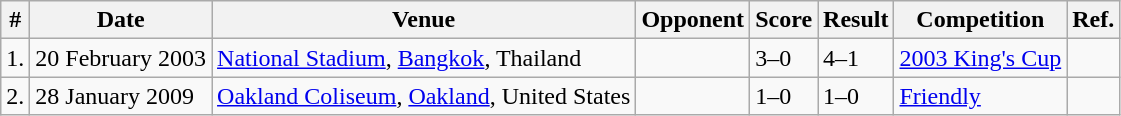<table class="wikitable">
<tr>
<th>#</th>
<th>Date</th>
<th>Venue</th>
<th>Opponent</th>
<th>Score</th>
<th>Result</th>
<th>Competition</th>
<th>Ref.</th>
</tr>
<tr>
<td>1.</td>
<td>20 February 2003</td>
<td><a href='#'>National Stadium</a>, <a href='#'>Bangkok</a>, Thailand</td>
<td></td>
<td>3–0</td>
<td>4–1</td>
<td><a href='#'>2003 King's Cup</a></td>
<td></td>
</tr>
<tr>
<td>2.</td>
<td>28 January 2009</td>
<td><a href='#'>Oakland Coliseum</a>, <a href='#'>Oakland</a>, United States</td>
<td></td>
<td>1–0</td>
<td>1–0</td>
<td><a href='#'>Friendly</a></td>
<td></td>
</tr>
</table>
